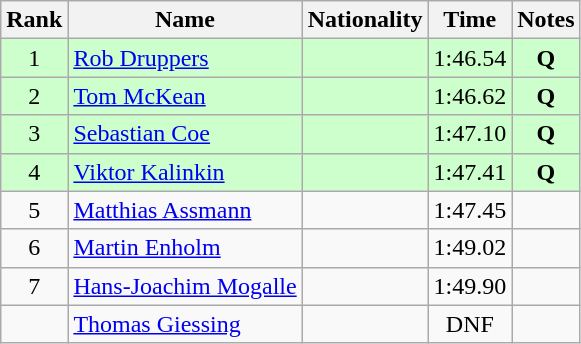<table class="wikitable sortable" style="text-align:center">
<tr>
<th>Rank</th>
<th>Name</th>
<th>Nationality</th>
<th>Time</th>
<th>Notes</th>
</tr>
<tr bgcolor=ccffcc>
<td>1</td>
<td align=left><a href='#'>Rob Druppers</a></td>
<td align=left></td>
<td>1:46.54</td>
<td><strong>Q</strong></td>
</tr>
<tr bgcolor=ccffcc>
<td>2</td>
<td align=left><a href='#'>Tom McKean</a></td>
<td align=left></td>
<td>1:46.62</td>
<td><strong>Q</strong></td>
</tr>
<tr bgcolor=ccffcc>
<td>3</td>
<td align=left><a href='#'>Sebastian Coe</a></td>
<td align=left></td>
<td>1:47.10</td>
<td><strong>Q</strong></td>
</tr>
<tr bgcolor=ccffcc>
<td>4</td>
<td align=left><a href='#'>Viktor Kalinkin</a></td>
<td align=left></td>
<td>1:47.41</td>
<td><strong>Q</strong></td>
</tr>
<tr>
<td>5</td>
<td align=left><a href='#'>Matthias Assmann</a></td>
<td align=left></td>
<td>1:47.45</td>
<td></td>
</tr>
<tr>
<td>6</td>
<td align=left><a href='#'>Martin Enholm</a></td>
<td align=left></td>
<td>1:49.02</td>
<td></td>
</tr>
<tr>
<td>7</td>
<td align=left><a href='#'>Hans-Joachim Mogalle</a></td>
<td align=left></td>
<td>1:49.90</td>
<td></td>
</tr>
<tr>
<td></td>
<td align=left><a href='#'>Thomas Giessing</a></td>
<td align=left></td>
<td>DNF</td>
<td></td>
</tr>
</table>
